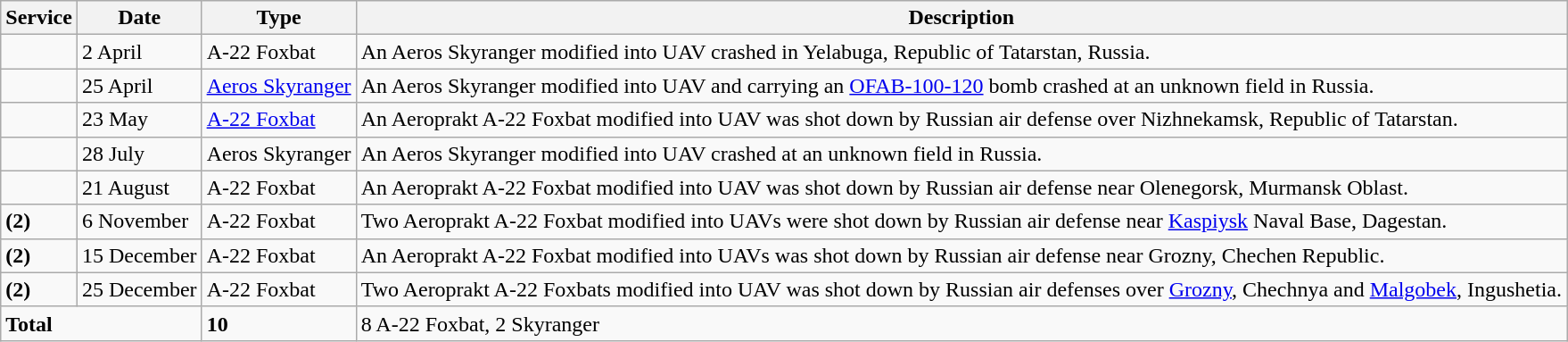<table class="wikitable">
<tr>
<th>Service</th>
<th>Date</th>
<th>Type</th>
<th>Description</th>
</tr>
<tr>
<td></td>
<td>2 April</td>
<td>A-22 Foxbat</td>
<td>An Aeros Skyranger modified into UAV crashed in Yelabuga, Republic of Tatarstan, Russia.</td>
</tr>
<tr>
<td></td>
<td>25 April</td>
<td><a href='#'>Aeros Skyranger</a></td>
<td>An Aeros Skyranger modified into UAV and carrying an <a href='#'>OFAB-100-120</a> bomb crashed at an unknown field in Russia.</td>
</tr>
<tr>
<td></td>
<td>23 May</td>
<td><a href='#'>A-22 Foxbat</a></td>
<td>An Aeroprakt A-22 Foxbat modified into UAV was shot down by Russian air defense over Nizhnekamsk, Republic of Tatarstan.</td>
</tr>
<tr>
<td></td>
<td>28 July</td>
<td>Aeros Skyranger</td>
<td>An Aeros Skyranger modified into UAV crashed at an unknown field in Russia.</td>
</tr>
<tr>
<td></td>
<td>21 August</td>
<td>A-22 Foxbat</td>
<td>An Aeroprakt A-22 Foxbat modified into UAV was shot down by Russian air defense near Olenegorsk, Murmansk Oblast.</td>
</tr>
<tr>
<td> <strong>(2)</strong></td>
<td>6 November</td>
<td>A-22 Foxbat</td>
<td>Two Aeroprakt A-22 Foxbat modified into UAVs were shot down by Russian air defense near <a href='#'>Kaspiysk</a> Naval Base, Dagestan.</td>
</tr>
<tr>
<td> <strong>(2)</strong></td>
<td>15 December</td>
<td>A-22 Foxbat</td>
<td>An Aeroprakt A-22 Foxbat modified into UAVs was shot down by Russian air defense near 	Grozny, Chechen Republic.</td>
</tr>
<tr>
<td> <strong>(2)</strong></td>
<td>25 December</td>
<td>A-22 Foxbat</td>
<td>Two Aeroprakt A-22 Foxbats modified into UAV was shot down by Russian air defenses over <a href='#'>Grozny</a>, Chechnya and <a href='#'>Malgobek</a>, Ingushetia.</td>
</tr>
<tr>
<td colspan="2"><strong>Total</strong></td>
<td><strong>10</strong></td>
<td>8 A-22 Foxbat, 2 Skyranger</td>
</tr>
</table>
